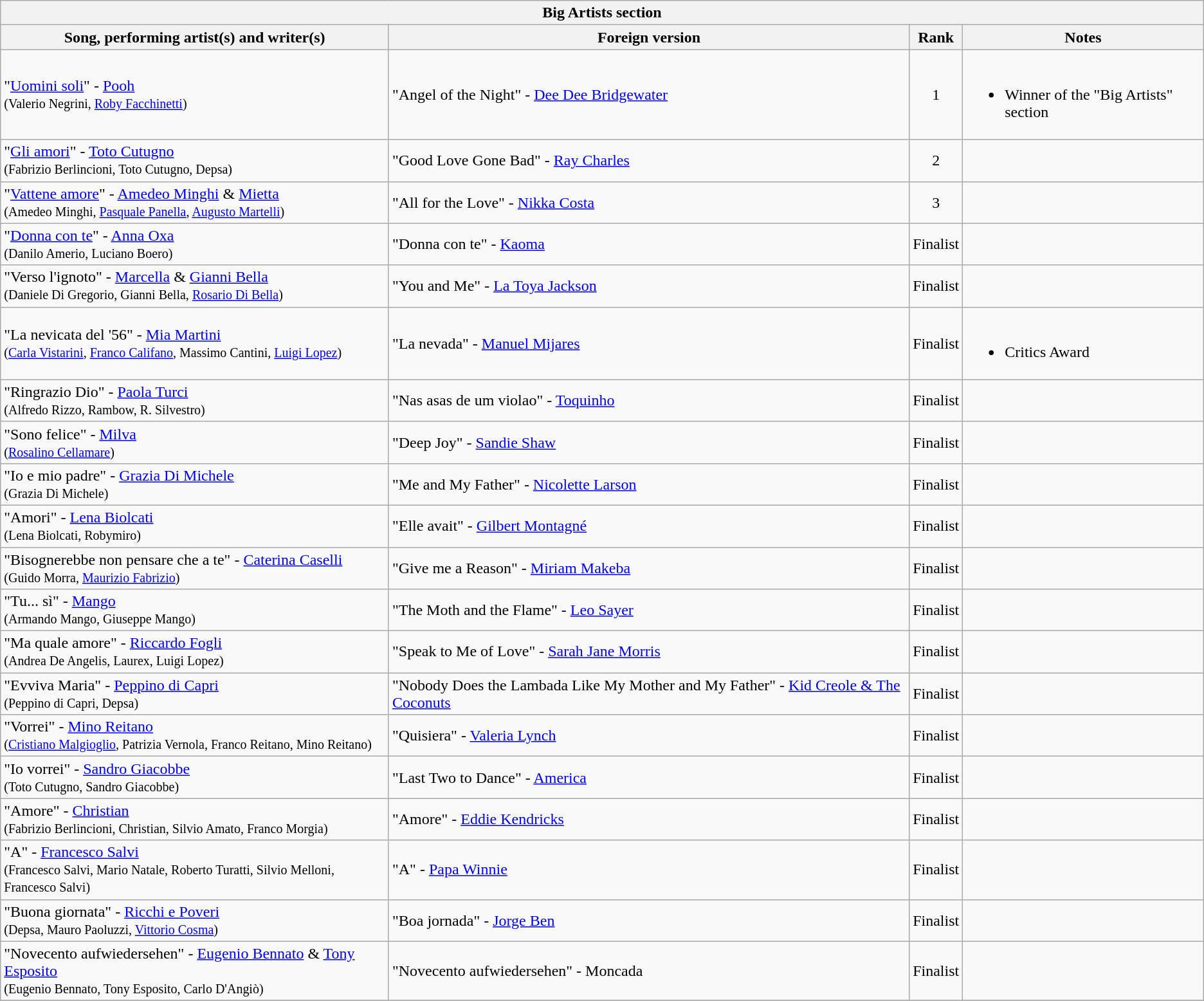<table class="plainrowheaders wikitable">
<tr>
<th colspan="4">Big Artists section </th>
</tr>
<tr>
<th>Song, performing artist(s) and writer(s)</th>
<th>Foreign version</th>
<th>Rank</th>
<th>Notes</th>
</tr>
<tr>
<td>"<a href='#'>Uomini soli</a>" - <a href='#'>Pooh</a> <br><small>	(Valerio Negrini, <a href='#'>Roby Facchinetti</a>)</small></td>
<td>"Angel of the Night" - <a href='#'>Dee Dee Bridgewater</a></td>
<td align="center">1</td>
<td><br><ul><li>Winner of the "Big Artists" section</li></ul></td>
</tr>
<tr>
<td>"<a href='#'>Gli amori</a>" -  <a href='#'>Toto Cutugno</a><br><small> (Fabrizio Berlincioni, Toto Cutugno, Depsa)</small></td>
<td>"Good Love Gone Bad" - <a href='#'>Ray Charles</a></td>
<td align="center">2</td>
<td></td>
</tr>
<tr>
<td>"<a href='#'>Vattene amore</a>" -   	<a href='#'>Amedeo Minghi</a> & <a href='#'>Mietta</a> <br><small> (Amedeo Minghi, <a href='#'>Pasquale Panella</a>, <a href='#'>Augusto Martelli</a>)</small></td>
<td>"All for the Love" - <a href='#'>Nikka Costa</a></td>
<td align="center">3</td>
<td></td>
</tr>
<tr>
<td>"<a href='#'>Donna con te</a>" -  <a href='#'>Anna Oxa</a><br> <small>  (Danilo Amerio, Luciano Boero)</small></td>
<td>"Donna con te" - <a href='#'>Kaoma</a></td>
<td align="center">Finalist</td>
<td></td>
</tr>
<tr>
<td>"Verso l'ignoto" - <a href='#'>Marcella</a> & <a href='#'>Gianni Bella</a> <br> <small>  (Daniele Di Gregorio, Gianni Bella, <a href='#'>Rosario Di Bella</a>)</small></td>
<td>"You and Me" - <a href='#'>La Toya Jackson</a></td>
<td align="center">Finalist</td>
<td></td>
</tr>
<tr>
<td>"La nevicata del '56" - <a href='#'>Mia Martini</a><br><small>  (<a href='#'>Carla Vistarini</a>, <a href='#'>Franco Califano</a>, Massimo Cantini, <a href='#'>Luigi Lopez</a>)</small></td>
<td>"La nevada" - <a href='#'>Manuel Mijares</a></td>
<td align="center">Finalist</td>
<td><br><ul><li>Critics Award</li></ul></td>
</tr>
<tr>
<td>"Ringrazio Dio" -  <a href='#'>Paola Turci</a><br> <small>  (Alfredo Rizzo, Rambow, R. Silvestro)</small></td>
<td>"Nas asas de um violao" - <a href='#'>Toquinho</a></td>
<td align="center">Finalist</td>
<td></td>
</tr>
<tr>
<td>"Sono felice" - <a href='#'>Milva</a><br><small>  (<a href='#'>Rosalino Cellamare</a>)</small></td>
<td>"Deep Joy" - <a href='#'>Sandie Shaw</a></td>
<td align="center">Finalist</td>
<td></td>
</tr>
<tr>
<td>"Io e mio padre" - <a href='#'>Grazia Di Michele</a><br><small>  (Grazia Di Michele)</small></td>
<td>"Me and My Father" - <a href='#'>Nicolette Larson</a></td>
<td align="center">Finalist</td>
<td></td>
</tr>
<tr>
<td>"Amori" - <a href='#'>Lena Biolcati</a> <br><small>  (Lena Biolcati, Robymiro)</small></td>
<td>"Elle avait" - <a href='#'>Gilbert Montagné</a></td>
<td align="center">Finalist</td>
<td></td>
</tr>
<tr>
<td>"Bisognerebbe non pensare che a te" -  <a href='#'>Caterina Caselli</a><br> <small> (Guido Morra, <a href='#'>Maurizio Fabrizio</a>)</small></td>
<td>"Give me a Reason" - <a href='#'>Miriam Makeba</a></td>
<td align="center">Finalist</td>
<td></td>
</tr>
<tr>
<td>"Tu... sì" -  	 <a href='#'>Mango</a><br> <small>  (Armando Mango, Giuseppe Mango) </small></td>
<td>"The Moth and the Flame" - <a href='#'>Leo Sayer</a></td>
<td align="center">Finalist</td>
<td></td>
</tr>
<tr>
<td>"Ma quale amore" - <a href='#'>Riccardo Fogli</a><br><small> (Andrea De Angelis, Laurex, Luigi Lopez)</small></td>
<td>"Speak to Me of Love" - <a href='#'>Sarah Jane Morris</a></td>
<td align="center">Finalist</td>
<td></td>
</tr>
<tr>
<td>"Evviva Maria" - <a href='#'>Peppino di Capri</a><br><small> (Peppino di Capri, Depsa)</small></td>
<td>"Nobody Does the Lambada Like My Mother and My Father" - <a href='#'>Kid Creole & The Coconuts</a></td>
<td align="center">Finalist</td>
<td></td>
</tr>
<tr>
<td>"Vorrei" - <a href='#'>Mino Reitano</a><br><small>  (<a href='#'>Cristiano Malgioglio</a>, Patrizia Vernola, Franco Reitano, Mino Reitano)</small></td>
<td>"Quisiera" - <a href='#'>Valeria Lynch</a></td>
<td align="center">Finalist</td>
<td></td>
</tr>
<tr>
<td>"Io vorrei" - <a href='#'>Sandro Giacobbe</a><br><small>  (Toto Cutugno, Sandro Giacobbe)</small></td>
<td>"Last Two to Dance" - <a href='#'>America</a></td>
<td align="center">Finalist</td>
<td></td>
</tr>
<tr>
<td>"Amore" - <a href='#'>Christian</a><br><small>  (Fabrizio Berlincioni, Christian, Silvio Amato, Franco Morgia)</small></td>
<td>"Amore" - <a href='#'>Eddie Kendricks</a></td>
<td align="center">Finalist</td>
<td></td>
</tr>
<tr>
<td>"A" - <a href='#'>Francesco Salvi</a><br><small> (Francesco Salvi, Mario Natale, Roberto Turatti, Silvio Melloni, Francesco Salvi)</small></td>
<td>"A" - <a href='#'>Papa Winnie</a></td>
<td align="center">Finalist</td>
<td></td>
</tr>
<tr>
<td>"Buona giornata" - <a href='#'>Ricchi e Poveri</a><br><small>  (Depsa, Mauro Paoluzzi, <a href='#'>Vittorio Cosma</a>)</small></td>
<td>"Boa jornada" - <a href='#'>Jorge Ben</a></td>
<td align="center">Finalist</td>
<td></td>
</tr>
<tr>
<td>"Novecento aufwiedersehen" - <a href='#'>Eugenio Bennato</a> & <a href='#'>Tony Esposito</a><br><small>  (Eugenio Bennato, Tony Esposito, Carlo D'Angiò)</small></td>
<td>"Novecento aufwiedersehen" - Moncada</td>
<td align="center">Finalist</td>
<td></td>
</tr>
<tr>
</tr>
</table>
